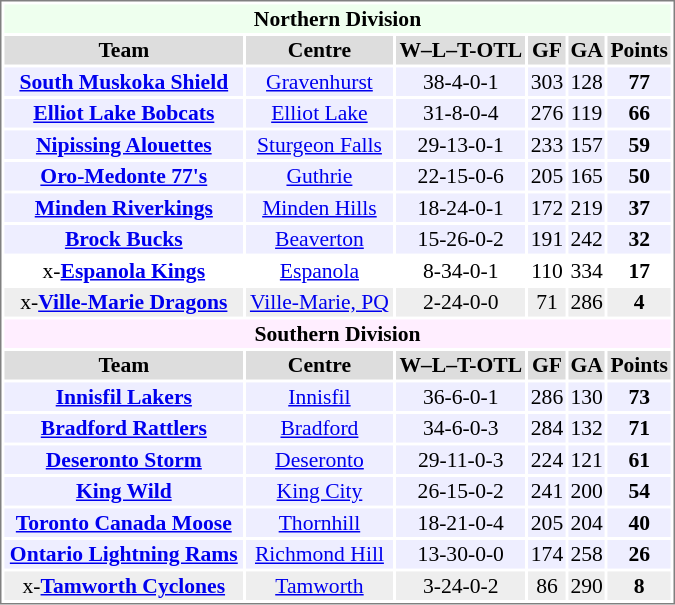<table cellpadding="0">
<tr align="left" style="vertical-align: top">
<td></td>
<td><br><table cellpadding="1" width="450px" style="font-size: 90%; border: 1px solid gray;">
<tr align="center" bgcolor="#eeffee">
<td colspan="11"><strong>Northern Division</strong></td>
</tr>
<tr align="center" bgcolor="#dddddd">
<td><strong>Team</strong></td>
<td><strong>Centre</strong></td>
<td><strong>W–L–T-OTL</strong></td>
<td><strong>GF</strong></td>
<td><strong>GA</strong></td>
<td><strong>Points</strong></td>
</tr>
<tr align="center" bgcolor="#eeeeff">
<td><strong><a href='#'>South Muskoka Shield</a></strong></td>
<td><a href='#'>Gravenhurst</a></td>
<td>38-4-0-1</td>
<td>303</td>
<td>128</td>
<td><strong>77</strong></td>
</tr>
<tr align="center" bgcolor="#eeeeff">
<td><strong><a href='#'>Elliot Lake Bobcats</a></strong></td>
<td><a href='#'>Elliot Lake</a></td>
<td>31-8-0-4</td>
<td>276</td>
<td>119</td>
<td><strong>66</strong></td>
</tr>
<tr align="center" bgcolor="#eeeeff">
<td><strong><a href='#'>Nipissing Alouettes</a></strong></td>
<td><a href='#'>Sturgeon Falls</a></td>
<td>29-13-0-1</td>
<td>233</td>
<td>157</td>
<td><strong>59</strong></td>
</tr>
<tr align="center" bgcolor="#eeeeff">
<td><strong><a href='#'>Oro-Medonte 77's</a></strong></td>
<td><a href='#'>Guthrie</a></td>
<td>22-15-0-6</td>
<td>205</td>
<td>165</td>
<td><strong>50</strong></td>
</tr>
<tr align="center" bgcolor="#eeeeff">
<td><strong><a href='#'>Minden Riverkings</a></strong></td>
<td><a href='#'>Minden Hills</a></td>
<td>18-24-0-1</td>
<td>172</td>
<td>219</td>
<td><strong>37</strong></td>
</tr>
<tr align="center" bgcolor="#eeeeff">
<td><strong><a href='#'>Brock Bucks</a></strong></td>
<td><a href='#'>Beaverton</a></td>
<td>15-26-0-2</td>
<td>191</td>
<td>242</td>
<td><strong>32</strong></td>
</tr>
<tr align="center">
<td>x-<strong><a href='#'>Espanola Kings</a></strong></td>
<td><a href='#'>Espanola</a></td>
<td>8-34-0-1</td>
<td>110</td>
<td>334</td>
<td><strong>17</strong></td>
</tr>
<tr align="center" bgcolor="#eeeeee">
<td>x-<strong><a href='#'>Ville-Marie Dragons</a></strong></td>
<td><a href='#'>Ville-Marie, PQ</a></td>
<td>2-24-0-0</td>
<td>71</td>
<td>286</td>
<td><strong>4</strong></td>
</tr>
<tr align="center" bgcolor="#ffeeff">
<td colspan="11"><strong>Southern Division</strong></td>
</tr>
<tr align="center" bgcolor="#dddddd">
<td><strong>Team</strong></td>
<td><strong>Centre</strong></td>
<td><strong>W–L–T-OTL</strong></td>
<td><strong>GF</strong></td>
<td><strong>GA</strong></td>
<td><strong>Points</strong></td>
</tr>
<tr align="center" bgcolor="#eeeeff">
<td><strong><a href='#'>Innisfil Lakers</a></strong></td>
<td><a href='#'>Innisfil</a></td>
<td>36-6-0-1</td>
<td>286</td>
<td>130</td>
<td><strong>73</strong></td>
</tr>
<tr align="center" bgcolor="#eeeeff">
<td><strong><a href='#'>Bradford Rattlers</a></strong></td>
<td><a href='#'>Bradford</a></td>
<td>34-6-0-3</td>
<td>284</td>
<td>132</td>
<td><strong>71</strong></td>
</tr>
<tr align="center" bgcolor="#eeeeff">
<td><strong><a href='#'>Deseronto Storm</a></strong></td>
<td><a href='#'>Deseronto</a></td>
<td>29-11-0-3</td>
<td>224</td>
<td>121</td>
<td><strong>61</strong></td>
</tr>
<tr align="center" bgcolor="#eeeeff">
<td><strong><a href='#'>King Wild</a></strong></td>
<td><a href='#'>King City</a></td>
<td>26-15-0-2</td>
<td>241</td>
<td>200</td>
<td><strong>54</strong></td>
</tr>
<tr align="center" bgcolor="#eeeeff">
<td><strong><a href='#'>Toronto Canada Moose</a></strong></td>
<td><a href='#'>Thornhill</a></td>
<td>18-21-0-4</td>
<td>205</td>
<td>204</td>
<td><strong>40</strong></td>
</tr>
<tr align="center" bgcolor="#eeeeff">
<td><strong><a href='#'>Ontario Lightning Rams</a></strong></td>
<td><a href='#'>Richmond Hill</a></td>
<td>13-30-0-0</td>
<td>174</td>
<td>258</td>
<td><strong>26</strong></td>
</tr>
<tr align="center" bgcolor="#eeeeee">
<td>x-<strong><a href='#'>Tamworth Cyclones</a></strong></td>
<td><a href='#'>Tamworth</a></td>
<td>3-24-0-2</td>
<td>86</td>
<td>290</td>
<td><strong>8</strong></td>
</tr>
</table>
</td>
</tr>
</table>
